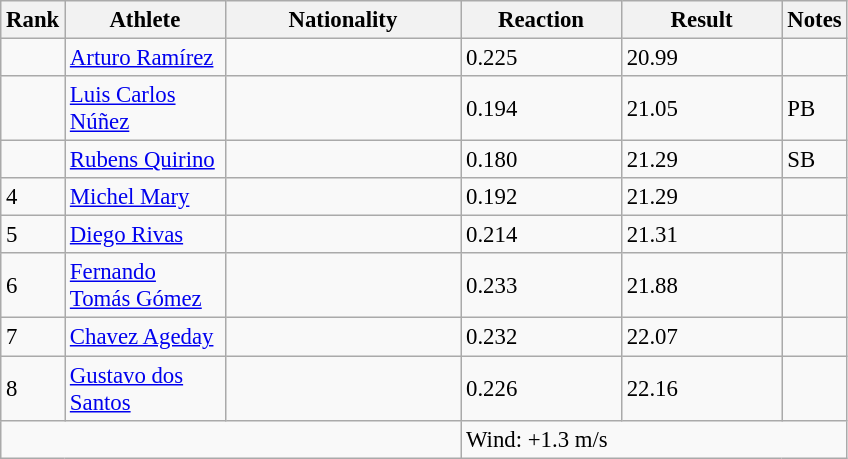<table class="wikitable" style="font-size:95%" style="width:35em;" style="text-align:center">
<tr>
<th>Rank</th>
<th width=100>Athlete</th>
<th width=150>Nationality</th>
<th width=100>Reaction</th>
<th width=100>Result</th>
<th>Notes</th>
</tr>
<tr>
<td></td>
<td align=left><a href='#'>Arturo Ramírez</a></td>
<td align=left></td>
<td>0.225</td>
<td>20.99</td>
<td></td>
</tr>
<tr>
<td></td>
<td align=left><a href='#'>Luis Carlos Núñez</a></td>
<td align=left></td>
<td>0.194</td>
<td>21.05</td>
<td>PB</td>
</tr>
<tr>
<td></td>
<td align=left><a href='#'>Rubens Quirino</a></td>
<td align=left></td>
<td>0.180</td>
<td>21.29</td>
<td>SB</td>
</tr>
<tr>
<td>4</td>
<td align=left><a href='#'>Michel Mary</a></td>
<td align=left></td>
<td>0.192</td>
<td>21.29</td>
<td></td>
</tr>
<tr>
<td>5</td>
<td align=left><a href='#'>Diego Rivas</a></td>
<td align=left></td>
<td>0.214</td>
<td>21.31</td>
<td></td>
</tr>
<tr>
<td>6</td>
<td align=left><a href='#'>Fernando Tomás Gómez</a></td>
<td align=left></td>
<td>0.233</td>
<td>21.88</td>
<td></td>
</tr>
<tr>
<td>7</td>
<td align=left><a href='#'>Chavez Ageday</a></td>
<td align=left></td>
<td>0.232</td>
<td>22.07</td>
<td></td>
</tr>
<tr>
<td>8</td>
<td align=left><a href='#'>Gustavo dos Santos</a></td>
<td align=left></td>
<td>0.226</td>
<td>22.16</td>
<td></td>
</tr>
<tr class="sortbottom">
<td colspan=3></td>
<td colspan="3" style="text-align:left;">Wind: +1.3 m/s</td>
</tr>
</table>
